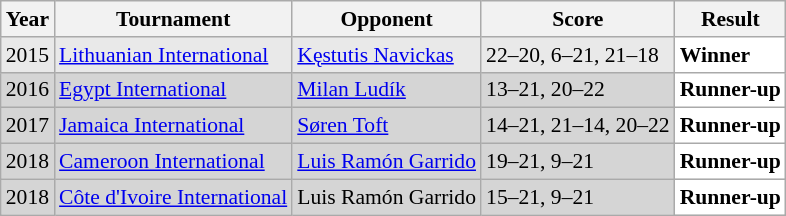<table class="sortable wikitable" style="font-size: 90%;">
<tr>
<th>Year</th>
<th>Tournament</th>
<th>Opponent</th>
<th>Score</th>
<th>Result</th>
</tr>
<tr style="background:#E9E9E9">
<td align="center">2015</td>
<td align="left"><a href='#'>Lithuanian International</a></td>
<td align="left"> <a href='#'>Kęstutis Navickas</a></td>
<td align="left">22–20, 6–21, 21–18</td>
<td style="text-align:left; background:white"> <strong>Winner</strong></td>
</tr>
<tr style="background:#D5D5D5">
<td align="center">2016</td>
<td align="left"><a href='#'>Egypt International</a></td>
<td align="left"> <a href='#'>Milan Ludík</a></td>
<td align="left">13–21, 20–22</td>
<td style="text-align:left; background:white"> <strong>Runner-up</strong></td>
</tr>
<tr style="background:#D5D5D5">
<td align="center">2017</td>
<td align="left"><a href='#'>Jamaica International</a></td>
<td align="left"> <a href='#'>Søren Toft</a></td>
<td align="left">14–21, 21–14, 20–22</td>
<td style="text-align:left; background:white"> <strong>Runner-up</strong></td>
</tr>
<tr style="background:#D5D5D5">
<td align="center">2018</td>
<td align="left"><a href='#'>Cameroon International</a></td>
<td align="left"> <a href='#'>Luis Ramón Garrido</a></td>
<td align="left">19–21, 9–21</td>
<td style="text-align:left; background:white"> <strong>Runner-up</strong></td>
</tr>
<tr style="background:#D5D5D5">
<td align="center">2018</td>
<td align="left"><a href='#'>Côte d'Ivoire International</a></td>
<td align="left"> Luis Ramón Garrido</td>
<td align="left">15–21, 9–21</td>
<td style="text-align:left; background:white"> <strong>Runner-up</strong></td>
</tr>
</table>
